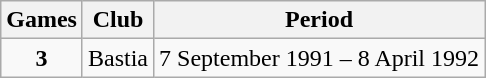<table class="wikitable sortable" style="text-align:center;">
<tr>
<th>Games</th>
<th style="width"30%;">Club</th>
<th>Period</th>
</tr>
<tr>
<td><strong>3</strong></td>
<td>Bastia</td>
<td>7 September 1991 – 8 April 1992</td>
</tr>
</table>
